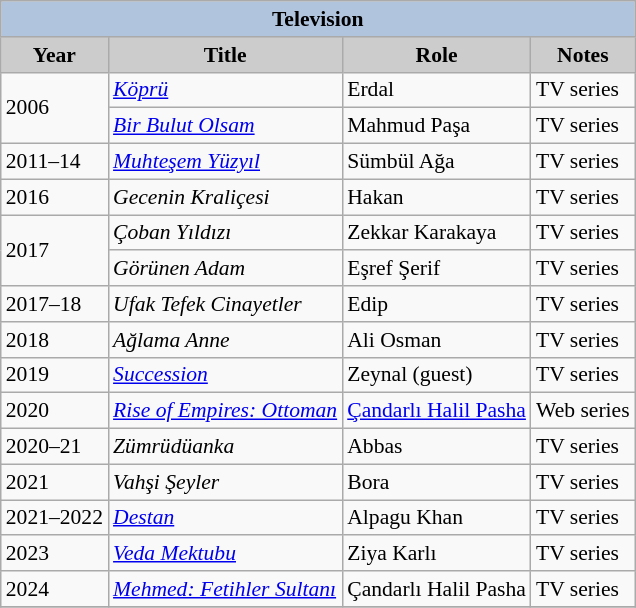<table class="wikitable" style="font-size:90%">
<tr style="text-align:center;">
<th colspan=4 style="background:#B0C4DE;">Television</th>
</tr>
<tr style="text-align:center;">
<th style="background:#ccc;">Year</th>
<th style="background:#ccc;">Title</th>
<th style="background:#ccc;">Role</th>
<th style="background:#ccc;">Notes</th>
</tr>
<tr>
<td rowspan = "2">2006</td>
<td><em><a href='#'>Köprü</a></em></td>
<td>Erdal</td>
<td>TV series</td>
</tr>
<tr>
<td><em><a href='#'>Bir Bulut Olsam</a></em></td>
<td>Mahmud Paşa</td>
<td>TV series</td>
</tr>
<tr>
<td>2011–14</td>
<td><em><a href='#'>Muhteşem Yüzyıl</a></em></td>
<td>Sümbül Ağa</td>
<td>TV series</td>
</tr>
<tr>
<td>2016</td>
<td><em>Gecenin Kraliçesi</em></td>
<td>Hakan</td>
<td>TV series</td>
</tr>
<tr>
<td rowspan = "2">2017</td>
<td><em>Çoban Yıldızı</em></td>
<td>Zekkar Karakaya</td>
<td>TV series</td>
</tr>
<tr>
<td><em>Görünen Adam</em></td>
<td>Eşref Şerif</td>
<td>TV series</td>
</tr>
<tr>
<td>2017–18</td>
<td><em>Ufak Tefek Cinayetler</em></td>
<td>Edip</td>
<td>TV series</td>
</tr>
<tr>
<td>2018</td>
<td><em>Ağlama Anne</em></td>
<td>Ali Osman</td>
<td>TV series</td>
</tr>
<tr>
<td>2019</td>
<td><em><a href='#'>Succession</a></em></td>
<td>Zeynal (guest)</td>
<td>TV series</td>
</tr>
<tr>
<td>2020</td>
<td><em><a href='#'>Rise of Empires: Ottoman</a></em></td>
<td><a href='#'>Çandarlı Halil Pasha</a></td>
<td>Web series</td>
</tr>
<tr>
<td>2020–21</td>
<td><em>Zümrüdüanka</em></td>
<td>Abbas</td>
<td>TV series</td>
</tr>
<tr>
<td>2021</td>
<td><em>Vahşi Şeyler</em></td>
<td>Bora</td>
<td>TV series</td>
</tr>
<tr>
<td>2021–2022</td>
<td><em><a href='#'>Destan</a></em></td>
<td>Alpagu Khan</td>
<td>TV series</td>
</tr>
<tr>
<td>2023</td>
<td><em><a href='#'>Veda Mektubu</a></em></td>
<td>Ziya Karlı</td>
<td>TV series</td>
</tr>
<tr>
<td>2024</td>
<td><em><a href='#'>Mehmed: Fetihler Sultanı</a></em></td>
<td>Çandarlı Halil Pasha</td>
<td>TV series</td>
</tr>
<tr>
</tr>
</table>
